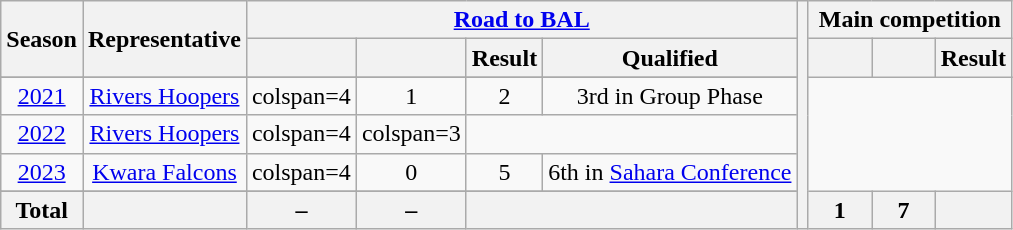<table class="wikitable" style="text-align:center;">
<tr>
<th rowspan="2">Season</th>
<th rowspan="2">Representative</th>
<th colspan="4"><a href='#'>Road to BAL</a></th>
<th rowspan="100"></th>
<th colspan="3">Main competition</th>
</tr>
<tr>
<th width="35"></th>
<th width="35"></th>
<th>Result</th>
<th>Qualified</th>
<th width="35"></th>
<th width="35"></th>
<th>Result</th>
</tr>
<tr>
</tr>
<tr>
<td><a href='#'>2021</a></td>
<td><a href='#'>Rivers Hoopers</a></td>
<td>colspan=4 </td>
<td>1</td>
<td>2</td>
<td>3rd in Group Phase</td>
</tr>
<tr>
<td><a href='#'>2022</a></td>
<td><a href='#'>Rivers Hoopers</a></td>
<td>colspan=4  </td>
<td>colspan=3  </td>
</tr>
<tr>
<td><a href='#'>2023</a></td>
<td><a href='#'>Kwara Falcons</a></td>
<td>colspan=4  </td>
<td>0</td>
<td>5</td>
<td>6th in <a href='#'>Sahara Conference</a></td>
</tr>
<tr>
</tr>
<tr>
<th>Total</th>
<th></th>
<th>–</th>
<th>–</th>
<th colspan="2"></th>
<th>1</th>
<th>7</th>
<th></th>
</tr>
</table>
